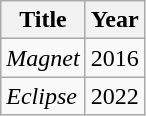<table class="wikitable">
<tr>
<th>Title</th>
<th>Year</th>
</tr>
<tr>
<td><em>Magnet</em></td>
<td>2016</td>
</tr>
<tr>
<td><em>Eclipse</em></td>
<td>2022</td>
</tr>
</table>
